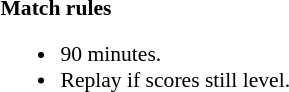<table width=100% style="font-size: 90%">
<tr>
<td style="width:60%; vertical-align:top;"><br><strong>Match rules</strong><ul><li>90 minutes.</li><li>Replay if scores still level.</li></ul></td>
</tr>
</table>
